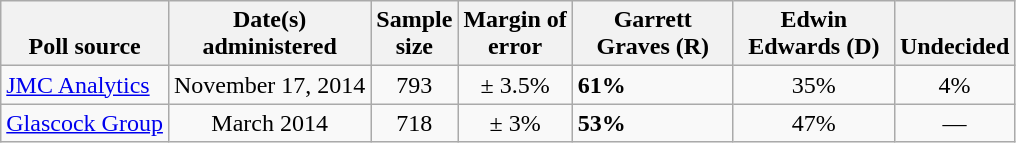<table class="wikitable">
<tr valign= bottom>
<th>Poll source</th>
<th>Date(s)<br>administered</th>
<th>Sample<br>size</th>
<th>Margin of<br>error</th>
<th style="width:100px;">Garrett<br>Graves (R)</th>
<th style="width:100px;">Edwin<br>Edwards (D)</th>
<th>Undecided</th>
</tr>
<tr>
<td><a href='#'>JMC Analytics</a></td>
<td align=center>November 17, 2014</td>
<td align=center>793</td>
<td align=center>± 3.5%</td>
<td><strong>61%</strong></td>
<td align=center>35%</td>
<td align=center>4%</td>
</tr>
<tr>
<td><a href='#'>Glascock Group</a></td>
<td align=center>March 2014</td>
<td align=center>718</td>
<td align=center>± 3%</td>
<td><strong>53%</strong></td>
<td align=center>47%</td>
<td align=center>—</td>
</tr>
</table>
